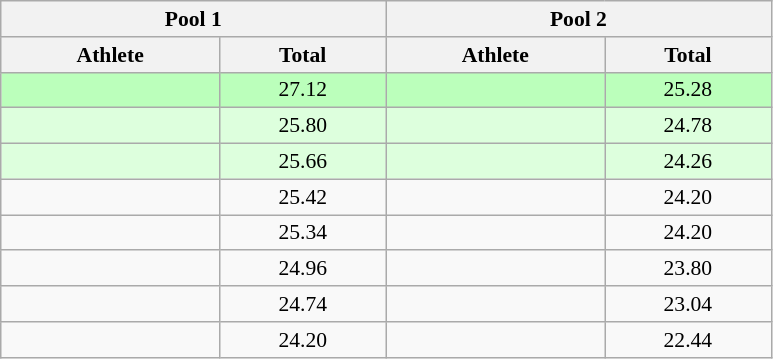<table class="wikitable" style="font-size:90%; text-align:center;">
<tr>
<th colspan=2 width=250>Pool 1</th>
<th colspan=2 width=250>Pool 2</th>
</tr>
<tr>
<th>Athlete</th>
<th>Total</th>
<th>Athlete</th>
<th>Total</th>
</tr>
<tr bgcolor=bbffbb>
<td align=left></td>
<td>27.12</td>
<td align=left></td>
<td>25.28</td>
</tr>
<tr bgcolor=ddffdd>
<td align=left></td>
<td>25.80</td>
<td align=left></td>
<td>24.78</td>
</tr>
<tr bgcolor=ddffdd>
<td align=left></td>
<td>25.66</td>
<td align=left></td>
<td>24.26</td>
</tr>
<tr>
<td align=left></td>
<td>25.42</td>
<td align=left></td>
<td>24.20</td>
</tr>
<tr>
<td align=left></td>
<td>25.34</td>
<td align=left></td>
<td>24.20</td>
</tr>
<tr>
<td align=left></td>
<td>24.96</td>
<td align=left></td>
<td>23.80</td>
</tr>
<tr>
<td align=left></td>
<td>24.74</td>
<td align=left></td>
<td>23.04</td>
</tr>
<tr>
<td align=left></td>
<td>24.20</td>
<td align=left></td>
<td>22.44</td>
</tr>
</table>
